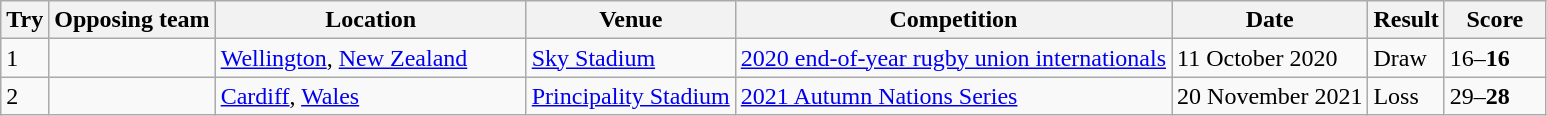<table class="wikitable" style="font-size:100%">
<tr>
<th>Try</th>
<th>Opposing team</th>
<th scope="col" style="min-width: 200px; max-width: 1000px;">Location</th>
<th>Venue</th>
<th>Competition</th>
<th>Date</th>
<th>Result</th>
<th scope="col" style="min-width: 60px; max-width: 300px;">Score</th>
</tr>
<tr>
<td>1</td>
<td></td>
<td><a href='#'>Wellington</a>, <a href='#'>New Zealand</a></td>
<td><a href='#'>Sky Stadium</a></td>
<td><a href='#'>2020 end-of-year rugby union internationals</a></td>
<td>11 October 2020</td>
<td>Draw</td>
<td>16–<strong>16</strong></td>
</tr>
<tr>
<td>2</td>
<td></td>
<td><a href='#'>Cardiff</a>, <a href='#'>Wales</a></td>
<td><a href='#'>Principality Stadium</a></td>
<td><a href='#'>2021 Autumn Nations Series</a></td>
<td>20 November 2021</td>
<td>Loss</td>
<td>29–<strong>28</strong></td>
</tr>
</table>
